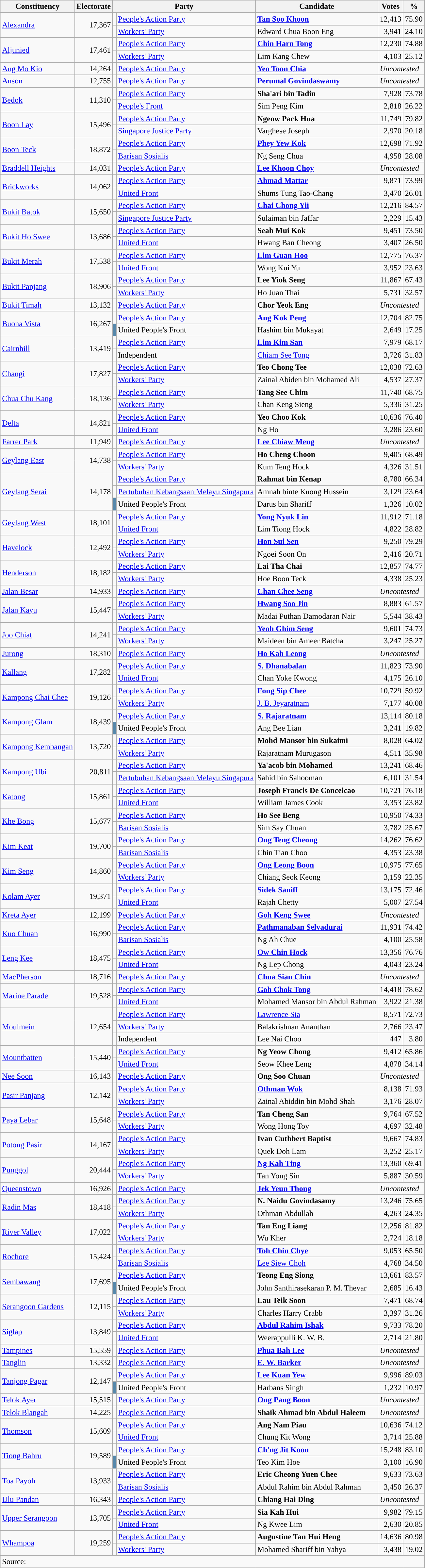<table class="wikitable sortable">
<tr>
<th>Constituency</th>
<th>Electorate</th>
<th colspan="2">Party</th>
<th>Candidate</th>
<th>Votes</th>
<th>%</th>
</tr>
<tr>
<td rowspan="2"><a href='#'>Alexandra</a></td>
<td rowspan="2" align="right">17,367</td>
<td></td>
<td><a href='#'>People's Action Party</a></td>
<td><strong><a href='#'>Tan Soo Khoon</a></strong></td>
<td align="right">12,413</td>
<td align="right">75.90</td>
</tr>
<tr>
<td></td>
<td><a href='#'>Workers' Party</a></td>
<td>Edward Chua Boon Eng</td>
<td align="right">3,941</td>
<td align="right">24.10</td>
</tr>
<tr>
<td rowspan="2"><a href='#'>Aljunied</a></td>
<td rowspan="2" align="right">17,461</td>
<td></td>
<td><a href='#'>People's Action Party</a></td>
<td><strong><a href='#'>Chin Harn Tong</a></strong></td>
<td align="right">12,230</td>
<td align="right">74.88</td>
</tr>
<tr>
<td></td>
<td><a href='#'>Workers' Party</a></td>
<td>Lim Kang Chew</td>
<td align="right">4,103</td>
<td align="right">25.12</td>
</tr>
<tr>
<td><a href='#'>Ang Mo Kio</a></td>
<td align="right">14,264</td>
<td></td>
<td><a href='#'>People's Action Party</a></td>
<td><strong><a href='#'>Yeo Toon Chia</a></strong></td>
<td colspan="2"><em>Uncontested</em></td>
</tr>
<tr>
<td><a href='#'>Anson</a></td>
<td align="right">12,755</td>
<td></td>
<td><a href='#'>People's Action Party</a></td>
<td><strong><a href='#'>Perumal Govindaswamy</a></strong></td>
<td colspan="2"><em>Uncontested</em></td>
</tr>
<tr>
<td rowspan="2"><a href='#'>Bedok</a></td>
<td rowspan="2" align="right">11,310</td>
<td></td>
<td><a href='#'>People's Action Party</a></td>
<td><strong>Sha'ari bin Tadin</strong></td>
<td align="right">7,928</td>
<td align="right">73.78</td>
</tr>
<tr>
<td></td>
<td><a href='#'>People's Front</a></td>
<td>Sim Peng Kim</td>
<td align="right">2,818</td>
<td align="right">26.22</td>
</tr>
<tr>
<td rowspan="2"><a href='#'>Boon Lay</a></td>
<td rowspan="2" align="right">15,496</td>
<td></td>
<td><a href='#'>People's Action Party</a></td>
<td><strong>Ngeow Pack Hua</strong></td>
<td align="right">11,749</td>
<td align="right">79.82</td>
</tr>
<tr>
<td></td>
<td><a href='#'>Singapore Justice Party</a></td>
<td>Varghese Joseph</td>
<td align="right">2,970</td>
<td align="right">20.18</td>
</tr>
<tr>
<td rowspan="2"><a href='#'>Boon Teck</a></td>
<td rowspan="2" align="right">18,872</td>
<td></td>
<td><a href='#'>People's Action Party</a></td>
<td><strong><a href='#'>Phey Yew Kok</a></strong></td>
<td align="right">12,698</td>
<td align="right">71.92</td>
</tr>
<tr>
<td></td>
<td><a href='#'>Barisan Sosialis</a></td>
<td>Ng Seng Chua</td>
<td align="right">4,958</td>
<td align="right">28.08</td>
</tr>
<tr>
<td><a href='#'>Braddell Heights</a></td>
<td align="right">14,031</td>
<td></td>
<td><a href='#'>People's Action Party</a></td>
<td><strong><a href='#'>Lee Khoon Choy</a></strong></td>
<td colspan="2"><em>Uncontested</em></td>
</tr>
<tr>
<td rowspan="2"><a href='#'>Brickworks</a></td>
<td rowspan="2" align="right">14,062</td>
<td></td>
<td><a href='#'>People's Action Party</a></td>
<td><strong><a href='#'>Ahmad Mattar</a></strong></td>
<td align="right">9,871</td>
<td align="right">73.99</td>
</tr>
<tr>
<td></td>
<td><a href='#'>United Front</a></td>
<td>Shums Tung Tao-Chang</td>
<td align="right">3,470</td>
<td align="right">26.01</td>
</tr>
<tr>
<td rowspan="2"><a href='#'>Bukit Batok</a></td>
<td rowspan="2" align="right">15,650</td>
<td></td>
<td><a href='#'>People's Action Party</a></td>
<td><strong><a href='#'>Chai Chong Yii</a></strong></td>
<td align="right">12,216</td>
<td align="right">84.57</td>
</tr>
<tr>
<td></td>
<td><a href='#'>Singapore Justice Party</a></td>
<td>Sulaiman bin Jaffar</td>
<td align="right">2,229</td>
<td align="right">15.43</td>
</tr>
<tr>
<td rowspan="2"><a href='#'>Bukit Ho Swee</a></td>
<td rowspan="2" align="right">13,686</td>
<td></td>
<td><a href='#'>People's Action Party</a></td>
<td><strong>Seah Mui Kok</strong></td>
<td align="right">9,451</td>
<td align="right">73.50</td>
</tr>
<tr>
<td></td>
<td><a href='#'>United Front</a></td>
<td>Hwang Ban Cheong</td>
<td align="right">3,407</td>
<td align="right">26.50</td>
</tr>
<tr>
<td rowspan="2"><a href='#'>Bukit Merah</a></td>
<td rowspan="2" align="right">17,538</td>
<td></td>
<td><a href='#'>People's Action Party</a></td>
<td><strong><a href='#'>Lim Guan Hoo</a></strong></td>
<td align="right">12,775</td>
<td align="right">76.37</td>
</tr>
<tr>
<td></td>
<td><a href='#'>United Front</a></td>
<td>Wong Kui Yu</td>
<td align="right">3,952</td>
<td align="right">23.63</td>
</tr>
<tr>
<td rowspan="2"><a href='#'>Bukit Panjang</a></td>
<td rowspan="2" align="right">18,906</td>
<td></td>
<td><a href='#'>People's Action Party</a></td>
<td><strong>Lee Yiok Seng</strong></td>
<td align="right">11,867</td>
<td align="right">67.43</td>
</tr>
<tr>
<td></td>
<td><a href='#'>Workers' Party</a></td>
<td>Ho Juan Thai</td>
<td align="right">5,731</td>
<td align="right">32.57</td>
</tr>
<tr>
<td><a href='#'>Bukit Timah</a></td>
<td align="right">13,132</td>
<td></td>
<td><a href='#'>People's Action Party</a></td>
<td><strong>Chor Yeok Eng</strong></td>
<td colspan="2"><em>Uncontested</em></td>
</tr>
<tr>
<td rowspan="2"><a href='#'>Buona Vista</a></td>
<td rowspan="2" align="right">16,267</td>
<td></td>
<td><a href='#'>People's Action Party</a></td>
<td><strong><a href='#'>Ang Kok Peng</a></strong></td>
<td align="right">12,704</td>
<td align="right">82.75</td>
</tr>
<tr>
<td bgcolor="#5688AB"></td>
<td>United People's Front</td>
<td>Hashim bin Mukayat</td>
<td align="right">2,649</td>
<td align="right">17.25</td>
</tr>
<tr>
<td rowspan="2"><a href='#'>Cairnhill</a></td>
<td rowspan="2" align="right">13,419</td>
<td></td>
<td><a href='#'>People's Action Party</a></td>
<td><strong><a href='#'>Lim Kim San</a></strong></td>
<td align="right">7,979</td>
<td align="right">68.17</td>
</tr>
<tr>
<td></td>
<td>Independent</td>
<td><a href='#'>Chiam See Tong</a></td>
<td align="right">3,726</td>
<td align="right">31.83</td>
</tr>
<tr>
<td rowspan="2"><a href='#'>Changi</a></td>
<td rowspan="2" align="right">17,827</td>
<td></td>
<td><a href='#'>People's Action Party</a></td>
<td><strong>Teo Chong Tee</strong></td>
<td align="right">12,038</td>
<td align="right">72.63</td>
</tr>
<tr>
<td></td>
<td><a href='#'>Workers' Party</a></td>
<td>Zainal Abiden bin Mohamed Ali</td>
<td align="right">4,537</td>
<td align="right">27.37</td>
</tr>
<tr>
<td rowspan="2"><a href='#'>Chua Chu Kang</a></td>
<td rowspan="2" align="right">18,136</td>
<td></td>
<td><a href='#'>People's Action Party</a></td>
<td><strong>Tang See Chim</strong></td>
<td align="right">11,740</td>
<td align="right">68.75</td>
</tr>
<tr>
<td></td>
<td><a href='#'>Workers' Party</a></td>
<td>Chan Keng Sieng</td>
<td align="right">5,336</td>
<td>31.25</td>
</tr>
<tr>
<td rowspan="2"><a href='#'>Delta</a></td>
<td rowspan="2" align="right">14,821</td>
<td></td>
<td><a href='#'>People's Action Party</a></td>
<td><strong>Yeo Choo Kok</strong></td>
<td align="right">10,636</td>
<td align="right">76.40</td>
</tr>
<tr>
<td></td>
<td><a href='#'>United Front</a></td>
<td>Ng Ho</td>
<td align="right">3,286</td>
<td align="right">23.60</td>
</tr>
<tr>
<td><a href='#'>Farrer Park</a></td>
<td align="right">11,949</td>
<td></td>
<td><a href='#'>People's Action Party</a></td>
<td><strong><a href='#'>Lee Chiaw Meng</a></strong></td>
<td colspan="2"><em>Uncontested</em></td>
</tr>
<tr>
<td rowspan="2"><a href='#'>Geylang East</a></td>
<td rowspan="2" align="right">14,738</td>
<td></td>
<td><a href='#'>People's Action Party</a></td>
<td><strong>Ho Cheng Choon</strong></td>
<td align="right">9,405</td>
<td align="right">68.49</td>
</tr>
<tr>
<td></td>
<td><a href='#'>Workers' Party</a></td>
<td>Kum Teng Hock</td>
<td align="right">4,326</td>
<td align="right">31.51</td>
</tr>
<tr>
<td rowspan="3"><a href='#'>Geylang Serai</a></td>
<td rowspan="3" align="right">14,178</td>
<td></td>
<td><a href='#'>People's Action Party</a></td>
<td><strong>Rahmat bin Kenap</strong></td>
<td align="right">8,780</td>
<td align="right">66.34</td>
</tr>
<tr>
<td></td>
<td><a href='#'>Pertubuhan Kebangsaan Melayu Singapura</a></td>
<td>Amnah binte Kuong Hussein</td>
<td align="right">3,129</td>
<td align="right">23.64</td>
</tr>
<tr>
<td bgcolor="#5688AB"></td>
<td>United People's Front</td>
<td>Darus bin Shariff</td>
<td align="right">1,326</td>
<td align="right">10.02</td>
</tr>
<tr>
<td rowspan="2"><a href='#'>Geylang West</a></td>
<td rowspan="2" align="right">18,101</td>
<td></td>
<td><a href='#'>People's Action Party</a></td>
<td><strong><a href='#'>Yong Nyuk Lin</a></strong></td>
<td align="right">11,912</td>
<td align="right">71.18</td>
</tr>
<tr>
<td></td>
<td><a href='#'>United Front</a></td>
<td>Lim Tiong Hock</td>
<td align="right">4,822</td>
<td align="right">28.82</td>
</tr>
<tr>
<td rowspan="2"><a href='#'>Havelock</a></td>
<td rowspan="2" align="right">12,492</td>
<td></td>
<td><a href='#'>People's Action Party</a></td>
<td><strong><a href='#'>Hon Sui Sen</a></strong></td>
<td align="right">9,250</td>
<td align="right">79.29</td>
</tr>
<tr>
<td></td>
<td><a href='#'>Workers' Party</a></td>
<td>Ngoei Soon On</td>
<td align="right">2,416</td>
<td align="right">20.71</td>
</tr>
<tr>
<td rowspan="2"><a href='#'>Henderson</a></td>
<td rowspan="2" align="right">18,182</td>
<td></td>
<td><a href='#'>People's Action Party</a></td>
<td><strong>Lai Tha Chai</strong></td>
<td align="right">12,857</td>
<td align="right">74.77</td>
</tr>
<tr>
<td></td>
<td><a href='#'>Workers' Party</a></td>
<td>Hoe Boon Teck</td>
<td align="right">4,338</td>
<td align="right">25.23</td>
</tr>
<tr>
<td><a href='#'>Jalan Besar</a></td>
<td align="right">14,933</td>
<td></td>
<td><a href='#'>People's Action Party</a></td>
<td><strong><a href='#'>Chan Chee Seng</a></strong></td>
<td colspan="2"><em>Uncontested</em></td>
</tr>
<tr>
<td rowspan="2"><a href='#'>Jalan Kayu</a></td>
<td rowspan="2" align="right">15,447</td>
<td></td>
<td><a href='#'>People's Action Party</a></td>
<td><strong><a href='#'>Hwang Soo Jin</a></strong></td>
<td align="right">8,883</td>
<td align="right">61.57</td>
</tr>
<tr>
<td></td>
<td><a href='#'>Workers' Party</a></td>
<td>Madai Puthan Damodaran Nair</td>
<td align="right">5,544</td>
<td align="right">38.43</td>
</tr>
<tr>
<td rowspan="2"><a href='#'>Joo Chiat</a></td>
<td rowspan="2" align="right">14,241</td>
<td></td>
<td><a href='#'>People's Action Party</a></td>
<td><strong><a href='#'>Yeoh Ghim Seng</a></strong></td>
<td align="right">9,601</td>
<td align="right">74.73</td>
</tr>
<tr>
<td></td>
<td><a href='#'>Workers' Party</a></td>
<td>Maideen bin Ameer Batcha</td>
<td align="right">3,247</td>
<td align="right">25.27</td>
</tr>
<tr>
<td><a href='#'>Jurong</a></td>
<td align="right">18,310</td>
<td></td>
<td><a href='#'>People's Action Party</a></td>
<td><strong><a href='#'>Ho Kah Leong</a></strong></td>
<td colspan="2"><em>Uncontested</em></td>
</tr>
<tr>
<td rowspan="2"><a href='#'>Kallang</a></td>
<td rowspan="2" align="right">17,282</td>
<td></td>
<td><a href='#'>People's Action Party</a></td>
<td><strong><a href='#'>S. Dhanabalan</a></strong></td>
<td align="right">11,823</td>
<td align="right">73.90</td>
</tr>
<tr>
<td></td>
<td><a href='#'>United Front</a></td>
<td>Chan Yoke Kwong</td>
<td align="right">4,175</td>
<td align="right">26.10</td>
</tr>
<tr>
<td rowspan="2"><a href='#'>Kampong Chai Chee</a></td>
<td rowspan="2" align="right">19,126</td>
<td></td>
<td><a href='#'>People's Action Party</a></td>
<td><strong><a href='#'>Fong Sip Chee</a></strong></td>
<td align="right">10,729</td>
<td align="right">59.92</td>
</tr>
<tr>
<td></td>
<td><a href='#'>Workers' Party</a></td>
<td><a href='#'>J. B. Jeyaratnam</a></td>
<td align="right">7,177</td>
<td align="right">40.08</td>
</tr>
<tr>
<td rowspan="2"><a href='#'>Kampong Glam</a></td>
<td rowspan="2" align="right">18,439</td>
<td></td>
<td><a href='#'>People's Action Party</a></td>
<td><strong><a href='#'>S. Rajaratnam</a></strong></td>
<td align="right">13,114</td>
<td align="right">80.18</td>
</tr>
<tr>
<td bgcolor="#5688AB"></td>
<td>United People's Front</td>
<td>Ang Bee Lian</td>
<td align="right">3,241</td>
<td align="right">19.82</td>
</tr>
<tr>
<td rowspan="2"><a href='#'>Kampong Kembangan</a></td>
<td rowspan="2" align="right">13,720</td>
<td></td>
<td><a href='#'>People's Action Party</a></td>
<td><strong>Mohd Mansor bin Sukaimi</strong></td>
<td align="right">8,028</td>
<td align="right">64.02</td>
</tr>
<tr>
<td></td>
<td><a href='#'>Workers' Party</a></td>
<td>Rajaratnam Murugason</td>
<td align="right">4,511</td>
<td align="right">35.98</td>
</tr>
<tr>
<td rowspan="2"><a href='#'>Kampong Ubi</a></td>
<td rowspan="2" align="right">20,811</td>
<td></td>
<td><a href='#'>People's Action Party</a></td>
<td><strong>Ya'acob bin Mohamed</strong></td>
<td align="right">13,241</td>
<td align="right">68.46</td>
</tr>
<tr>
<td></td>
<td><a href='#'>Pertubuhan Kebangsaan Melayu Singapura</a></td>
<td>Sahid bin Sahooman</td>
<td align="right">6,101</td>
<td align="right">31.54</td>
</tr>
<tr>
<td rowspan="2"><a href='#'>Katong</a></td>
<td rowspan="2" align="right">15,861</td>
<td></td>
<td><a href='#'>People's Action Party</a></td>
<td><strong>Joseph Francis De Conceicao</strong></td>
<td align="right">10,721</td>
<td align="right">76.18</td>
</tr>
<tr>
<td></td>
<td><a href='#'>United Front</a></td>
<td>William James Cook</td>
<td align="right">3,353</td>
<td align="right">23.82</td>
</tr>
<tr>
<td rowspan="2"><a href='#'>Khe Bong</a></td>
<td rowspan="2" align="right">15,677</td>
<td></td>
<td><a href='#'>People's Action Party</a></td>
<td><strong>Ho See Beng</strong></td>
<td align="right">10,950</td>
<td align="right">74.33</td>
</tr>
<tr>
<td></td>
<td><a href='#'>Barisan Sosialis</a></td>
<td>Sim Say Chuan</td>
<td align="right">3,782</td>
<td align="right">25.67</td>
</tr>
<tr>
<td rowspan="2"><a href='#'>Kim Keat</a></td>
<td rowspan="2" align="right">19,700</td>
<td></td>
<td><a href='#'>People's Action Party</a></td>
<td><strong><a href='#'>Ong Teng Cheong</a></strong></td>
<td align="right">14,262</td>
<td align="right">76.62</td>
</tr>
<tr>
<td></td>
<td><a href='#'>Barisan Sosialis</a></td>
<td>Chin Tian Choo</td>
<td align="right">4,353</td>
<td align="right">23.38</td>
</tr>
<tr>
<td rowspan="2"><a href='#'>Kim Seng</a></td>
<td rowspan="2" align="right">14,860</td>
<td></td>
<td><a href='#'>People's Action Party</a></td>
<td><strong><a href='#'>Ong Leong Boon</a></strong></td>
<td align="right">10,975</td>
<td align="right">77.65</td>
</tr>
<tr>
<td></td>
<td><a href='#'>Workers' Party</a></td>
<td>Chiang Seok Keong</td>
<td align="right">3,159</td>
<td align="right">22.35</td>
</tr>
<tr>
<td rowspan="2"><a href='#'>Kolam Ayer</a></td>
<td rowspan="2" align="right">19,371</td>
<td></td>
<td><a href='#'>People's Action Party</a></td>
<td><strong><a href='#'>Sidek Saniff</a></strong></td>
<td align="right">13,175</td>
<td align="right">72.46</td>
</tr>
<tr>
<td></td>
<td><a href='#'>United Front</a></td>
<td>Rajah Chetty</td>
<td align="right">5,007</td>
<td align="right">27.54</td>
</tr>
<tr>
<td><a href='#'>Kreta Ayer</a></td>
<td align="right">12,199</td>
<td></td>
<td><a href='#'>People's Action Party</a></td>
<td><strong><a href='#'>Goh Keng Swee</a></strong></td>
<td colspan="2"><em>Uncontested</em></td>
</tr>
<tr>
<td rowspan="2"><a href='#'>Kuo Chuan</a></td>
<td rowspan="2" align="right">16,990</td>
<td></td>
<td><a href='#'>People's Action Party</a></td>
<td><strong><a href='#'>Pathmanaban Selvadurai</a></strong></td>
<td align="right">11,931</td>
<td align="right">74.42</td>
</tr>
<tr>
<td></td>
<td><a href='#'>Barisan Sosialis</a></td>
<td>Ng Ah Chue</td>
<td align="right">4,100</td>
<td align="right">25.58</td>
</tr>
<tr>
<td rowspan="2"><a href='#'>Leng Kee</a></td>
<td rowspan="2" align="right">18,475</td>
<td></td>
<td><a href='#'>People's Action Party</a></td>
<td><strong><a href='#'>Ow Chin Hock</a></strong></td>
<td align="right">13,356</td>
<td align="right">76.76</td>
</tr>
<tr>
<td></td>
<td><a href='#'>United Front</a></td>
<td>Ng Lep Chong</td>
<td align="right">4,043</td>
<td align="right">23.24</td>
</tr>
<tr>
<td><a href='#'>MacPherson</a></td>
<td align="right">18,716</td>
<td></td>
<td><a href='#'>People's Action Party</a></td>
<td><strong><a href='#'>Chua Sian Chin</a></strong></td>
<td colspan="2"><em>Uncontested</em></td>
</tr>
<tr>
<td rowspan="2"><a href='#'>Marine Parade</a></td>
<td rowspan="2" align="right">19,528</td>
<td></td>
<td><a href='#'>People's Action Party</a></td>
<td><strong><a href='#'>Goh Chok Tong</a></strong></td>
<td align="right">14,418</td>
<td align="right">78.62</td>
</tr>
<tr>
<td></td>
<td><a href='#'>United Front</a></td>
<td>Mohamed Mansor bin Abdul Rahman</td>
<td align="right">3,922</td>
<td align="right">21.38</td>
</tr>
<tr>
<td rowspan="3"><a href='#'>Moulmein</a></td>
<td rowspan="3" align="right">12,654</td>
<td></td>
<td><a href='#'>People's Action Party</a></td>
<td><a href='#'>Lawrence Sia</a></td>
<td align="right">8,571</td>
<td align="right">72.73</td>
</tr>
<tr>
<td></td>
<td><a href='#'>Workers' Party</a></td>
<td>Balakrishnan Ananthan</td>
<td align="right">2,766</td>
<td align="right">23.47</td>
</tr>
<tr>
<td></td>
<td>Independent</td>
<td>Lee Nai Choo</td>
<td align="right">447</td>
<td align="right">3.80</td>
</tr>
<tr>
<td rowspan="2"><a href='#'>Mountbatten</a></td>
<td rowspan="2" align="right">15,440</td>
<td></td>
<td><a href='#'>People's Action Party</a></td>
<td><strong>Ng Yeow Chong</strong></td>
<td align="right">9,412</td>
<td align="right">65.86</td>
</tr>
<tr>
<td></td>
<td><a href='#'>United Front</a></td>
<td>Seow Khee Leng</td>
<td align="right">4,878</td>
<td align="right">34.14</td>
</tr>
<tr>
<td><a href='#'>Nee Soon</a></td>
<td align="right">16,143</td>
<td></td>
<td><a href='#'>People's Action Party</a></td>
<td><strong>Ong Soo Chuan</strong></td>
<td colspan="2"><em>Uncontested</em></td>
</tr>
<tr>
<td rowspan="2"><a href='#'>Pasir Panjang</a></td>
<td rowspan="2" align="right">12,142</td>
<td></td>
<td><a href='#'>People's Action Party</a></td>
<td><strong><a href='#'>Othman Wok</a></strong></td>
<td align="right">8,138</td>
<td align="right">71.93</td>
</tr>
<tr>
<td></td>
<td><a href='#'>Workers' Party</a></td>
<td>Zainal Abiddin bin Mohd Shah</td>
<td align="right">3,176</td>
<td align="right">28.07</td>
</tr>
<tr>
<td rowspan="2"><a href='#'>Paya Lebar</a></td>
<td rowspan="2" align="right">15,648</td>
<td></td>
<td><a href='#'>People's Action Party</a></td>
<td><strong>Tan Cheng San</strong></td>
<td align="right">9,764</td>
<td align="right">67.52</td>
</tr>
<tr>
<td></td>
<td><a href='#'>Workers' Party</a></td>
<td>Wong Hong Toy</td>
<td align="right">4,697</td>
<td align="right">32.48</td>
</tr>
<tr>
<td rowspan="2"><a href='#'>Potong Pasir</a></td>
<td rowspan="2" align="right">14,167</td>
<td></td>
<td><a href='#'>People's Action Party</a></td>
<td><strong>Ivan Cuthbert Baptist</strong></td>
<td align="right">9,667</td>
<td align="right">74.83</td>
</tr>
<tr>
<td></td>
<td><a href='#'>Workers' Party</a></td>
<td>Quek Doh Lam</td>
<td align="right">3,252</td>
<td align="right">25.17</td>
</tr>
<tr>
<td rowspan="2"><a href='#'>Punggol</a></td>
<td rowspan="2" align="right">20,444</td>
<td></td>
<td><a href='#'>People's Action Party</a></td>
<td><strong><a href='#'>Ng Kah Ting</a></strong></td>
<td align="right">13,360</td>
<td align="right">69.41</td>
</tr>
<tr>
<td></td>
<td><a href='#'>Workers' Party</a></td>
<td>Tan Yong Sin</td>
<td align="right">5,887</td>
<td align="right">30.59</td>
</tr>
<tr>
<td><a href='#'>Queenstown</a></td>
<td align="right">16,926</td>
<td></td>
<td><a href='#'>People's Action Party</a></td>
<td><strong><a href='#'>Jek Yeun Thong</a></strong></td>
<td colspan="2"><em>Uncontested</em></td>
</tr>
<tr>
<td rowspan="2"><a href='#'>Radin Mas</a></td>
<td rowspan="2" align="right">18,418</td>
<td></td>
<td><a href='#'>People's Action Party</a></td>
<td><strong>N. Naidu Govindasamy</strong></td>
<td align="right">13,246</td>
<td align="right">75.65</td>
</tr>
<tr>
<td></td>
<td><a href='#'>Workers' Party</a></td>
<td>Othman Abdullah</td>
<td align="right">4,263</td>
<td align="right">24.35</td>
</tr>
<tr>
<td rowspan="2"><a href='#'>River Valley</a></td>
<td rowspan="2" align="right">17,022</td>
<td></td>
<td><a href='#'>People's Action Party</a></td>
<td><strong>Tan Eng Liang</strong></td>
<td align="right">12,256</td>
<td align="right">81.82</td>
</tr>
<tr>
<td></td>
<td><a href='#'>Workers' Party</a></td>
<td>Wu Kher</td>
<td align="right">2,724</td>
<td align="right">18.18</td>
</tr>
<tr>
<td rowspan="2"><a href='#'>Rochore</a></td>
<td rowspan="2" align="right">15,424</td>
<td></td>
<td><a href='#'>People's Action Party</a></td>
<td><strong><a href='#'>Toh Chin Chye</a></strong></td>
<td align="right">9,053</td>
<td align="right">65.50</td>
</tr>
<tr>
<td></td>
<td><a href='#'>Barisan Sosialis</a></td>
<td><a href='#'>Lee Siew Choh</a></td>
<td align="right">4,768</td>
<td align="right">34.50</td>
</tr>
<tr>
<td rowspan="2"><a href='#'>Sembawang</a></td>
<td rowspan="2" align="right">17,695</td>
<td></td>
<td><a href='#'>People's Action Party</a></td>
<td><strong>Teong Eng Siong</strong></td>
<td align="right">13,661</td>
<td align="right">83.57</td>
</tr>
<tr>
<td bgcolor="#5688AB"></td>
<td>United People's Front</td>
<td>John Santhirasekaran P. M. Thevar</td>
<td align="right">2,685</td>
<td align="right">16.43</td>
</tr>
<tr>
<td rowspan="2"><a href='#'>Serangoon Gardens</a></td>
<td rowspan="2" align="right">12,115</td>
<td></td>
<td><a href='#'>People's Action Party</a></td>
<td><strong>Lau Teik Soon</strong></td>
<td align="right">7,471</td>
<td align="right">68.74</td>
</tr>
<tr>
<td></td>
<td><a href='#'>Workers' Party</a></td>
<td>Charles Harry Crabb</td>
<td align="right">3,397</td>
<td align="right">31.26</td>
</tr>
<tr>
<td rowspan="2"><a href='#'>Siglap</a></td>
<td rowspan="2" align="right">13,849</td>
<td></td>
<td><a href='#'>People's Action Party</a></td>
<td><strong><a href='#'>Abdul Rahim Ishak</a></strong></td>
<td align="right">9,733</td>
<td align="right">78.20</td>
</tr>
<tr>
<td></td>
<td><a href='#'>United Front</a></td>
<td>Weerappulli K. W. B.</td>
<td align="right">2,714</td>
<td align="right">21.80</td>
</tr>
<tr>
<td><a href='#'>Tampines</a></td>
<td align="right">15,559</td>
<td></td>
<td><a href='#'>People's Action Party</a></td>
<td><strong><a href='#'>Phua Bah Lee</a></strong></td>
<td colspan="2"><em>Uncontested</em></td>
</tr>
<tr>
<td><a href='#'>Tanglin</a></td>
<td align="right">13,332</td>
<td></td>
<td><a href='#'>People's Action Party</a></td>
<td><strong><a href='#'>E. W. Barker</a></strong></td>
<td colspan="2"><em>Uncontested</em></td>
</tr>
<tr>
<td rowspan="2"><a href='#'>Tanjong Pagar</a></td>
<td rowspan="2" align="right">12,147</td>
<td></td>
<td><a href='#'>People's Action Party</a></td>
<td><strong><a href='#'>Lee Kuan Yew</a></strong></td>
<td align="right">9,996</td>
<td align="right">89.03</td>
</tr>
<tr>
<td bgcolor="#5688AB"></td>
<td>United People's Front</td>
<td>Harbans Singh</td>
<td align="right">1,232</td>
<td align="right">10.97</td>
</tr>
<tr>
<td><a href='#'>Telok Ayer</a></td>
<td align="right">15,515</td>
<td></td>
<td><a href='#'>People's Action Party</a></td>
<td><strong><a href='#'>Ong Pang Boon</a></strong></td>
<td colspan="2"><em>Uncontested</em></td>
</tr>
<tr>
<td><a href='#'>Telok Blangah</a></td>
<td align="right">14,225</td>
<td></td>
<td><a href='#'>People's Action Party</a></td>
<td><strong>Shaik Ahmad bin Abdul Haleem</strong></td>
<td colspan="2"><em>Uncontested</em></td>
</tr>
<tr>
<td rowspan="2"><a href='#'>Thomson</a></td>
<td rowspan="2" align="right">15,609</td>
<td></td>
<td><a href='#'>People's Action Party</a></td>
<td><strong>Ang Nam Piau</strong></td>
<td align="right">10,636</td>
<td align="right">74.12</td>
</tr>
<tr>
<td></td>
<td><a href='#'>United Front</a></td>
<td>Chung Kit Wong</td>
<td align="right">3,714</td>
<td align="right">25.88</td>
</tr>
<tr>
<td rowspan="2"><a href='#'>Tiong Bahru</a></td>
<td rowspan="2" align="right">19,589</td>
<td></td>
<td><a href='#'>People's Action Party</a></td>
<td><strong><a href='#'>Ch'ng Jit Koon</a></strong></td>
<td align="right">15,248</td>
<td align="right">83.10</td>
</tr>
<tr>
<td bgcolor="#5688AB"></td>
<td>United People's Front</td>
<td>Teo Kim Hoe</td>
<td align="right">3,100</td>
<td align="right">16.90</td>
</tr>
<tr>
<td rowspan="2"><a href='#'>Toa Payoh</a></td>
<td rowspan="2" align="right">13,933</td>
<td></td>
<td><a href='#'>People's Action Party</a></td>
<td><strong>Eric Cheong Yuen Chee</strong></td>
<td align="right">9,633</td>
<td align="right">73.63</td>
</tr>
<tr>
<td></td>
<td><a href='#'>Barisan Sosialis</a></td>
<td>Abdul Rahim bin Abdul Rahman</td>
<td align="right">3,450</td>
<td align="right">26.37</td>
</tr>
<tr>
<td><a href='#'>Ulu Pandan</a></td>
<td align="right">16,343</td>
<td></td>
<td><a href='#'>People's Action Party</a></td>
<td><strong>Chiang Hai Ding</strong></td>
<td colspan="2"><em>Uncontested</em></td>
</tr>
<tr>
<td rowspan="2"><a href='#'>Upper Serangoon</a></td>
<td rowspan="2" align="right">13,705</td>
<td></td>
<td><a href='#'>People's Action Party</a></td>
<td><strong>Sia Kah Hui</strong></td>
<td align="right">9,982</td>
<td align="right">79.15</td>
</tr>
<tr>
<td></td>
<td><a href='#'>United Front</a></td>
<td>Ng Kwee Lim</td>
<td align="right">2,630</td>
<td align="right">20.85</td>
</tr>
<tr>
<td rowspan="2"><a href='#'>Whampoa</a></td>
<td rowspan="2" align="right">19,259</td>
<td></td>
<td><a href='#'>People's Action Party</a></td>
<td><strong>Augustine Tan Hui Heng</strong></td>
<td align="right">14,636</td>
<td align="right">80.98</td>
</tr>
<tr>
<td></td>
<td><a href='#'>Workers' Party</a></td>
<td>Mohamed Shariff bin Yahya</td>
<td align="right">3,438</td>
<td align="right">19.02</td>
</tr>
<tr class=sortbottom>
<td colspan="7">Source: </td>
</tr>
</table>
